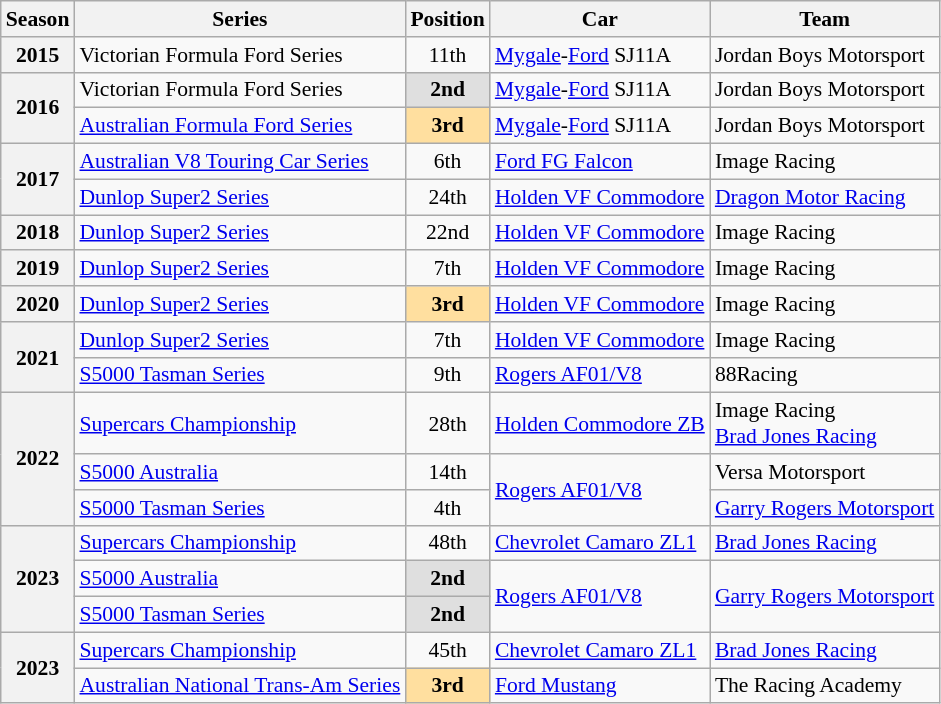<table class="wikitable" style="font-size: 90%;">
<tr>
<th>Season</th>
<th>Series</th>
<th>Position</th>
<th>Car</th>
<th>Team</th>
</tr>
<tr>
<th>2015</th>
<td>Victorian Formula Ford Series</td>
<td align="center">11th</td>
<td><a href='#'>Mygale</a>-<a href='#'>Ford</a> SJ11A</td>
<td>Jordan Boys Motorsport</td>
</tr>
<tr>
<th rowspan=2>2016</th>
<td>Victorian Formula Ford Series</td>
<td align="center" style="background:#DFDFDF"><strong>2nd</strong></td>
<td><a href='#'>Mygale</a>-<a href='#'>Ford</a> SJ11A</td>
<td>Jordan Boys Motorsport</td>
</tr>
<tr>
<td><a href='#'>Australian Formula Ford Series</a></td>
<td align="center" style="background: #ffdf9f"><strong>3rd</strong></td>
<td><a href='#'>Mygale</a>-<a href='#'>Ford</a> SJ11A</td>
<td>Jordan Boys Motorsport</td>
</tr>
<tr>
<th rowspan=2>2017</th>
<td><a href='#'>Australian V8 Touring Car Series</a></td>
<td align="center">6th</td>
<td><a href='#'>Ford FG Falcon</a></td>
<td>Image Racing</td>
</tr>
<tr>
<td><a href='#'>Dunlop Super2 Series</a></td>
<td align="center">24th</td>
<td><a href='#'>Holden VF Commodore</a></td>
<td><a href='#'>Dragon Motor Racing</a></td>
</tr>
<tr>
<th>2018</th>
<td><a href='#'>Dunlop Super2 Series</a></td>
<td align="center">22nd</td>
<td><a href='#'>Holden VF Commodore</a></td>
<td>Image Racing</td>
</tr>
<tr>
<th>2019</th>
<td><a href='#'>Dunlop Super2 Series</a></td>
<td align="center">7th</td>
<td><a href='#'>Holden VF Commodore</a></td>
<td>Image Racing</td>
</tr>
<tr>
<th>2020</th>
<td><a href='#'>Dunlop Super2 Series</a></td>
<td align="center" style="background: #ffdf9f"><strong>3rd</strong></td>
<td><a href='#'>Holden VF Commodore</a></td>
<td>Image Racing</td>
</tr>
<tr>
<th rowspan=2>2021</th>
<td><a href='#'>Dunlop Super2 Series</a></td>
<td align="center">7th</td>
<td><a href='#'>Holden VF Commodore</a></td>
<td>Image Racing</td>
</tr>
<tr>
<td><a href='#'>S5000 Tasman Series</a></td>
<td align="center">9th</td>
<td><a href='#'>Rogers AF01/V8</a></td>
<td>88Racing</td>
</tr>
<tr>
<th rowspan=3>2022</th>
<td><a href='#'>Supercars Championship</a></td>
<td align="center">28th</td>
<td><a href='#'>Holden Commodore ZB</a></td>
<td>Image Racing<br><a href='#'>Brad Jones Racing</a></td>
</tr>
<tr>
<td><a href='#'>S5000 Australia</a></td>
<td align="center">14th</td>
<td rowspan=2><a href='#'>Rogers AF01/V8</a></td>
<td>Versa Motorsport</td>
</tr>
<tr>
<td><a href='#'>S5000 Tasman Series</a></td>
<td align="center">4th</td>
<td><a href='#'>Garry Rogers Motorsport</a></td>
</tr>
<tr>
<th rowspan=3>2023</th>
<td><a href='#'>Supercars Championship</a></td>
<td align="center">48th</td>
<td><a href='#'>Chevrolet Camaro ZL1</a></td>
<td><a href='#'>Brad Jones Racing</a></td>
</tr>
<tr>
<td><a href='#'>S5000 Australia</a></td>
<td align="center" style="background:#DFDFDF"><strong>2nd</strong></td>
<td rowspan=2><a href='#'>Rogers AF01/V8</a></td>
<td rowspan=2><a href='#'>Garry Rogers Motorsport</a></td>
</tr>
<tr>
<td><a href='#'>S5000 Tasman Series</a></td>
<td align="center" style="background:#DFDFDF"><strong>2nd</strong></td>
</tr>
<tr>
<th rowspan=2>2023</th>
<td><a href='#'>Supercars Championship</a></td>
<td align="center">45th</td>
<td><a href='#'>Chevrolet Camaro ZL1</a></td>
<td><a href='#'>Brad Jones Racing</a></td>
</tr>
<tr>
<td><a href='#'>Australian National Trans-Am Series</a></td>
<td align="center" style="background: #ffdf9f"><strong>3rd</strong></td>
<td><a href='#'>Ford Mustang</a></td>
<td>The Racing Academy</td>
</tr>
</table>
